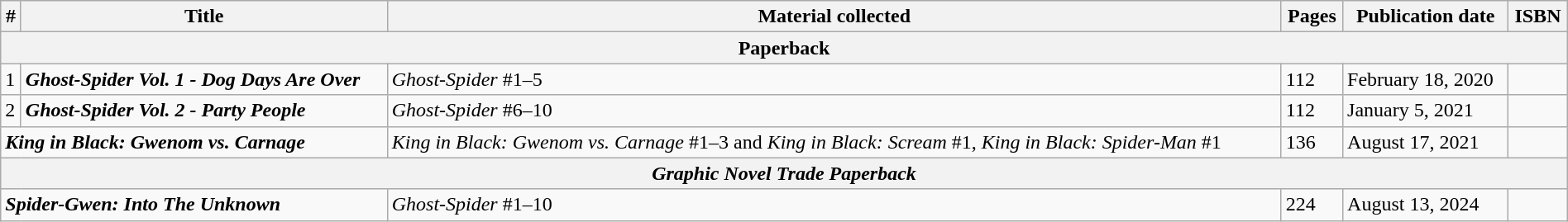<table class="wikitable" width="100%">
<tr>
<th>#</th>
<th>Title</th>
<th>Material collected</th>
<th>Pages</th>
<th>Publication date</th>
<th>ISBN</th>
</tr>
<tr>
<th colspan="6">Paperback</th>
</tr>
<tr>
<td>1</td>
<td><strong><em>Ghost-Spider Vol. 1 - Dog Days Are Over</em></strong></td>
<td><em>Ghost-Spider</em> #1–5</td>
<td>112</td>
<td>February 18, 2020</td>
<td {{nowrap></td>
</tr>
<tr>
<td>2</td>
<td><strong><em>Ghost-Spider Vol. 2 - Party People</em></strong></td>
<td><em>Ghost-Spider</em> #6–10</td>
<td>112</td>
<td>January 5, 2021</td>
<td {{nowrap></td>
</tr>
<tr>
<td colspan="2"><strong><em>King in Black: Gwenom vs. Carnage</em></strong></td>
<td><em>King in Black: Gwenom vs. Carnage</em> #1–3 and <em>King in Black: Scream</em> #1, <em>King in Black: Spider-Man</em> #1</td>
<td>136</td>
<td>August 17, 2021</td>
<td></td>
</tr>
<tr>
<th colspan="6"><em>Graphic Novel Trade Paperback</em></th>
</tr>
<tr>
<td colspan="2"><strong><em>Spider-Gwen: Into The Unknown</em></strong></td>
<td><em>Ghost-Spider</em> #1–10<em></td>
<td>224</td>
<td>August 13, 2024</td>
<td></td>
</tr>
</table>
